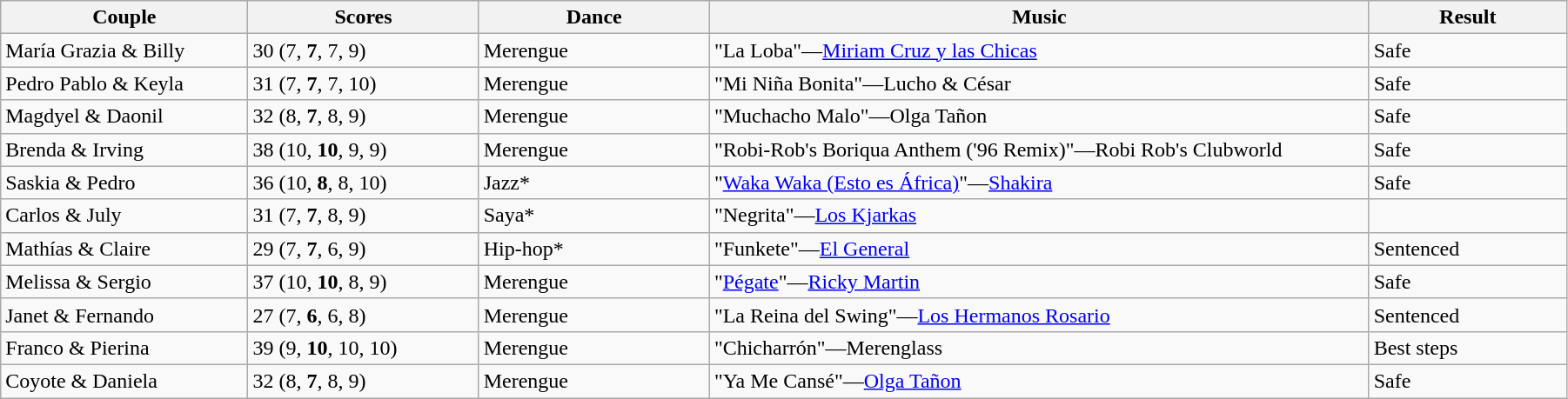<table class="wikitable sortable" style="width:95%; white-space:nowrap">
<tr>
<th style="width:15%;">Couple</th>
<th style="width:14%;">Scores</th>
<th style="width:14%;">Dance</th>
<th style="width:40%;">Music</th>
<th style="width:12%;">Result</th>
</tr>
<tr>
<td>María Grazia & Billy</td>
<td>30 (7, <strong>7</strong>, 7, 9)</td>
<td>Merengue</td>
<td>"La Loba"—<a href='#'>Miriam Cruz y las Chicas</a></td>
<td>Safe</td>
</tr>
<tr>
<td>Pedro Pablo & Keyla</td>
<td>31 (7, <strong>7</strong>, 7, 10)</td>
<td>Merengue</td>
<td>"Mi Niña Bonita"—Lucho & César</td>
<td>Safe</td>
</tr>
<tr>
<td>Magdyel & Daonil</td>
<td>32 (8, <strong>7</strong>, 8, 9)</td>
<td>Merengue</td>
<td>"Muchacho Malo"—Olga Tañon</td>
<td>Safe</td>
</tr>
<tr>
<td>Brenda & Irving</td>
<td>38 (10, <strong>10</strong>, 9, 9)</td>
<td>Merengue</td>
<td>"Robi-Rob's Boriqua Anthem ('96 Remix)"—Robi Rob's Clubworld</td>
<td>Safe</td>
</tr>
<tr>
<td>Saskia & Pedro</td>
<td>36 (10, <strong>8</strong>, 8, 10)</td>
<td>Jazz*</td>
<td>"<a href='#'>Waka Waka (Esto es África)</a>"—<a href='#'>Shakira</a></td>
<td>Safe</td>
</tr>
<tr>
<td>Carlos & July</td>
<td>31 (7, <strong>7</strong>, 8, 9)</td>
<td>Saya*</td>
<td>"Negrita"—<a href='#'>Los Kjarkas</a></td>
<td></td>
</tr>
<tr>
<td>Mathías & Claire</td>
<td>29 (7, <strong>7</strong>, 6, 9)</td>
<td>Hip-hop*</td>
<td>"Funkete"—<a href='#'>El General</a></td>
<td>Sentenced</td>
</tr>
<tr>
<td>Melissa & Sergio</td>
<td>37 (10, <strong>10</strong>, 8, 9)</td>
<td>Merengue</td>
<td>"<a href='#'>Pégate</a>"—<a href='#'>Ricky Martin</a></td>
<td>Safe</td>
</tr>
<tr>
<td>Janet & Fernando</td>
<td>27 (7, <strong>6</strong>, 6, 8)</td>
<td>Merengue</td>
<td>"La Reina del Swing"—<a href='#'>Los Hermanos Rosario</a></td>
<td>Sentenced</td>
</tr>
<tr>
<td>Franco & Pierina</td>
<td>39 (9, <strong>10</strong>, 10, 10)</td>
<td>Merengue</td>
<td>"Chicharrón"—Merenglass</td>
<td>Best steps</td>
</tr>
<tr>
<td>Coyote &  Daniela</td>
<td>32 (8, <strong>7</strong>, 8, 9)</td>
<td>Merengue</td>
<td>"Ya Me Cansé"—<a href='#'>Olga Tañon</a></td>
<td>Safe</td>
</tr>
</table>
